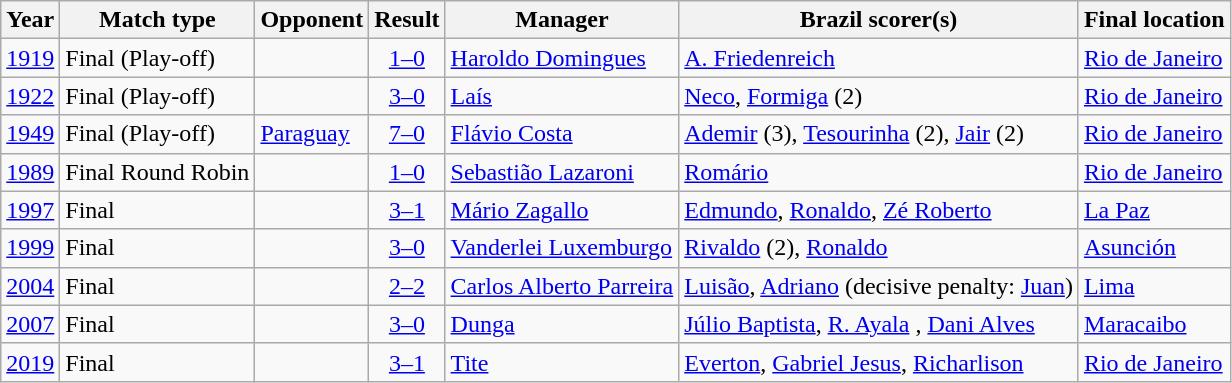<table class="wikitable" style="text-align: left;">
<tr>
<th>Year</th>
<th>Match type</th>
<th>Opponent</th>
<th>Result</th>
<th>Manager</th>
<th>Brazil scorer(s)</th>
<th>Final location</th>
</tr>
<tr>
<td> <a href='#'>1919</a></td>
<td>Final (Play-off)</td>
<td></td>
<td align=center><a href='#'>1–0</a> </td>
<td> <a href='#'>Haroldo Domingues</a></td>
<td><a href='#'>A. Friedenreich</a></td>
<td><a href='#'>Rio de Janeiro</a></td>
</tr>
<tr>
<td> <a href='#'>1922</a></td>
<td>Final (Play-off)</td>
<td></td>
<td align=center><a href='#'>3–0</a></td>
<td> <a href='#'>Laís</a></td>
<td><a href='#'>Neco</a>, <a href='#'>Formiga</a> (2)</td>
<td><a href='#'>Rio de Janeiro</a></td>
</tr>
<tr>
<td> <a href='#'>1949</a></td>
<td>Final (Play-off)</td>
<td> <a href='#'>Paraguay</a></td>
<td align=center><a href='#'>7–0</a></td>
<td> <a href='#'>Flávio Costa</a></td>
<td><a href='#'>Ademir</a> (3), <a href='#'>Tesourinha</a> (2), <a href='#'>Jair</a> (2)</td>
<td><a href='#'>Rio de Janeiro</a></td>
</tr>
<tr>
<td> <a href='#'>1989</a></td>
<td>Final Round Robin</td>
<td></td>
<td align=center><a href='#'>1–0</a></td>
<td> <a href='#'>Sebastião Lazaroni</a></td>
<td><a href='#'>Romário</a></td>
<td><a href='#'>Rio de Janeiro</a></td>
</tr>
<tr>
<td> <a href='#'>1997</a></td>
<td>Final</td>
<td></td>
<td align=center><a href='#'>3–1</a></td>
<td> <a href='#'>Mário Zagallo</a></td>
<td><a href='#'>Edmundo</a>, <a href='#'>Ronaldo</a>, <a href='#'>Zé Roberto</a></td>
<td><a href='#'>La Paz</a></td>
</tr>
<tr>
<td> <a href='#'>1999</a></td>
<td>Final</td>
<td></td>
<td align=center><a href='#'>3–0</a></td>
<td> <a href='#'>Vanderlei Luxemburgo</a></td>
<td><a href='#'>Rivaldo</a> (2), <a href='#'>Ronaldo</a></td>
<td><a href='#'>Asunción</a></td>
</tr>
<tr>
<td> <a href='#'>2004</a></td>
<td>Final</td>
<td></td>
<td align=center><a href='#'>2–2</a> </td>
<td> <a href='#'>Carlos Alberto Parreira</a></td>
<td><a href='#'>Luisão</a>, <a href='#'>Adriano</a> (decisive penalty: <a href='#'>Juan</a>)</td>
<td><a href='#'>Lima</a></td>
</tr>
<tr>
<td> <a href='#'>2007</a></td>
<td>Final</td>
<td></td>
<td align=center><a href='#'>3–0</a></td>
<td> <a href='#'>Dunga</a></td>
<td><a href='#'>Júlio Baptista</a>, <a href='#'>R. Ayala</a> , <a href='#'>Dani Alves</a></td>
<td><a href='#'>Maracaibo</a></td>
</tr>
<tr>
<td> <a href='#'>2019</a></td>
<td>Final</td>
<td></td>
<td align=center><a href='#'>3–1</a></td>
<td> <a href='#'>Tite</a></td>
<td><a href='#'>Everton</a>, <a href='#'>Gabriel Jesus</a>, <a href='#'>Richarlison</a> </td>
<td><a href='#'>Rio de Janeiro</a></td>
</tr>
</table>
